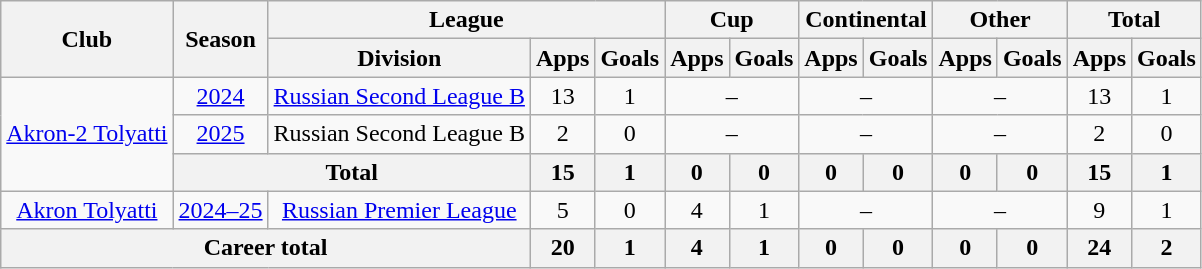<table class="wikitable" style="text-align: center;">
<tr>
<th rowspan=2>Club</th>
<th rowspan=2>Season</th>
<th colspan=3>League</th>
<th colspan=2>Cup</th>
<th colspan=2>Continental</th>
<th colspan=2>Other</th>
<th colspan=2>Total</th>
</tr>
<tr>
<th>Division</th>
<th>Apps</th>
<th>Goals</th>
<th>Apps</th>
<th>Goals</th>
<th>Apps</th>
<th>Goals</th>
<th>Apps</th>
<th>Goals</th>
<th>Apps</th>
<th>Goals</th>
</tr>
<tr>
<td rowspan="3"><a href='#'>Akron-2 Tolyatti</a></td>
<td><a href='#'>2024</a></td>
<td><a href='#'>Russian Second League B</a></td>
<td>13</td>
<td>1</td>
<td colspan=2>–</td>
<td colspan=2>–</td>
<td colspan=2>–</td>
<td>13</td>
<td>1</td>
</tr>
<tr>
<td><a href='#'>2025</a></td>
<td>Russian Second League B</td>
<td>2</td>
<td>0</td>
<td colspan=2>–</td>
<td colspan=2>–</td>
<td colspan=2>–</td>
<td>2</td>
<td>0</td>
</tr>
<tr>
<th colspan=2>Total</th>
<th>15</th>
<th>1</th>
<th>0</th>
<th>0</th>
<th>0</th>
<th>0</th>
<th>0</th>
<th>0</th>
<th>15</th>
<th>1</th>
</tr>
<tr>
<td><a href='#'>Akron Tolyatti</a></td>
<td><a href='#'>2024–25</a></td>
<td><a href='#'>Russian Premier League</a></td>
<td>5</td>
<td>0</td>
<td>4</td>
<td>1</td>
<td colspan=2>–</td>
<td colspan=2>–</td>
<td>9</td>
<td>1</td>
</tr>
<tr>
<th colspan=3>Career total</th>
<th>20</th>
<th>1</th>
<th>4</th>
<th>1</th>
<th>0</th>
<th>0</th>
<th>0</th>
<th>0</th>
<th>24</th>
<th>2</th>
</tr>
</table>
